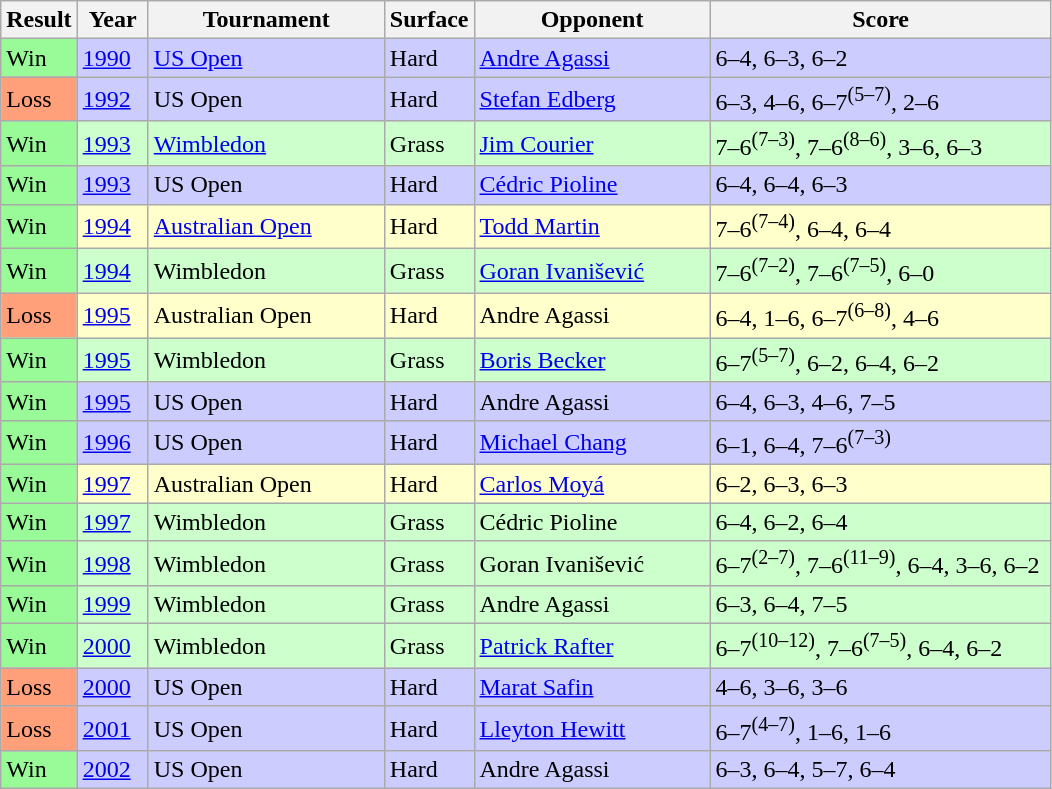<table class="sortable wikitable">
<tr>
<th style="width:40px">Result</th>
<th style="width:40px">Year</th>
<th style="width:150px">Tournament</th>
<th style="width:50px">Surface</th>
<th style="width:150px">Opponent</th>
<th style="width:220px" class="unsortable"><strong>Score</strong></th>
</tr>
<tr style="background:#ccccff;">
<td style="background:#98fb98;">Win</td>
<td><a href='#'>1990</a></td>
<td><a href='#'>US Open</a></td>
<td>Hard</td>
<td> <a href='#'>Andre Agassi</a></td>
<td>6–4, 6–3, 6–2</td>
</tr>
<tr style="background:#ccccff;">
<td style="background:#ffa07a;">Loss</td>
<td><a href='#'>1992</a></td>
<td>US Open</td>
<td>Hard</td>
<td> <a href='#'>Stefan Edberg</a></td>
<td>6–3, 4–6, 6–7<sup>(5–7)</sup>, 2–6</td>
</tr>
<tr style="background:#ccffcc;">
<td style="background:#98fb98;">Win</td>
<td><a href='#'>1993</a></td>
<td><a href='#'>Wimbledon</a></td>
<td>Grass</td>
<td> <a href='#'>Jim Courier</a></td>
<td>7–6<sup>(7–3)</sup>, 7–6<sup>(8–6)</sup>, 3–6, 6–3</td>
</tr>
<tr style="background:#ccccff;">
<td style="background:#98fb98;">Win</td>
<td><a href='#'>1993</a></td>
<td>US Open </td>
<td>Hard</td>
<td> <a href='#'>Cédric Pioline</a></td>
<td>6–4, 6–4, 6–3</td>
</tr>
<tr style="background:#ffffcc;">
<td style="background:#98fb98;">Win</td>
<td><a href='#'>1994</a></td>
<td><a href='#'>Australian Open</a></td>
<td>Hard</td>
<td> <a href='#'>Todd Martin</a></td>
<td>7–6<sup>(7–4)</sup>, 6–4, 6–4</td>
</tr>
<tr style="background:#ccffcc;">
<td style="background:#98fb98;">Win</td>
<td><a href='#'>1994</a></td>
<td>Wimbledon </td>
<td>Grass</td>
<td> <a href='#'>Goran Ivanišević</a></td>
<td>7–6<sup>(7–2)</sup>, 7–6<sup>(7–5)</sup>, 6–0</td>
</tr>
<tr style="background:#ffffcc;">
<td style="background:#ffa07a;">Loss</td>
<td><a href='#'>1995</a></td>
<td>Australian Open</td>
<td>Hard</td>
<td> Andre Agassi</td>
<td>6–4, 1–6, 6–7<sup>(6–8)</sup>, 4–6</td>
</tr>
<tr style="background:#ccffcc;">
<td style="background:#98fb98;">Win</td>
<td><a href='#'>1995</a></td>
<td>Wimbledon </td>
<td>Grass</td>
<td> <a href='#'>Boris Becker</a></td>
<td>6–7<sup>(5–7)</sup>, 6–2, 6–4, 6–2</td>
</tr>
<tr style="background:#ccccff;">
<td style="background:#98fb98;">Win</td>
<td><a href='#'>1995</a></td>
<td>US Open </td>
<td>Hard</td>
<td> Andre Agassi</td>
<td>6–4, 6–3, 4–6, 7–5</td>
</tr>
<tr style="background:#ccccff;">
<td style="background:#98fb98;">Win</td>
<td><a href='#'>1996</a></td>
<td>US Open </td>
<td>Hard</td>
<td> <a href='#'>Michael Chang</a></td>
<td>6–1, 6–4, 7–6<sup>(7–3)</sup></td>
</tr>
<tr style="background:#ffffcc;">
<td style="background:#98fb98;">Win</td>
<td><a href='#'>1997</a></td>
<td>Australian Open </td>
<td>Hard</td>
<td> <a href='#'>Carlos Moyá</a></td>
<td>6–2, 6–3, 6–3</td>
</tr>
<tr style="background:#ccffcc;">
<td style="background:#98fb98;">Win</td>
<td><a href='#'>1997</a></td>
<td>Wimbledon </td>
<td>Grass</td>
<td> Cédric Pioline</td>
<td>6–4, 6–2, 6–4</td>
</tr>
<tr style="background:#ccffcc;">
<td style="background:#98fb98;">Win</td>
<td><a href='#'>1998</a></td>
<td>Wimbledon </td>
<td>Grass</td>
<td> Goran Ivanišević</td>
<td>6–7<sup>(2–7)</sup>, 7–6<sup>(11–9)</sup>, 6–4, 3–6, 6–2</td>
</tr>
<tr style="background:#ccffcc;">
<td style="background:#98fb98;">Win</td>
<td><a href='#'>1999</a></td>
<td>Wimbledon </td>
<td>Grass</td>
<td> Andre Agassi</td>
<td>6–3, 6–4, 7–5</td>
</tr>
<tr style="background:#ccffcc;">
<td style="background:#98fb98;">Win</td>
<td><a href='#'>2000</a></td>
<td>Wimbledon </td>
<td>Grass</td>
<td> <a href='#'>Patrick Rafter</a></td>
<td>6–7<sup>(10–12)</sup>, 7–6<sup>(7–5)</sup>, 6–4, 6–2</td>
</tr>
<tr style="background:#ccccff;">
<td style="background:#ffa07a;">Loss</td>
<td><a href='#'>2000</a></td>
<td>US Open</td>
<td>Hard</td>
<td> <a href='#'>Marat Safin</a></td>
<td>4–6, 3–6, 3–6</td>
</tr>
<tr style="background:#ccccff;">
<td style="background:#ffa07a;">Loss</td>
<td><a href='#'>2001</a></td>
<td>US Open</td>
<td>Hard</td>
<td> <a href='#'>Lleyton Hewitt</a></td>
<td>6–7<sup>(4–7)</sup>, 1–6, 1–6</td>
</tr>
<tr style="background:#ccccff;">
<td style="background:#98fb98;">Win</td>
<td><a href='#'>2002</a></td>
<td>US Open </td>
<td>Hard</td>
<td> Andre Agassi</td>
<td>6–3, 6–4, 5–7, 6–4</td>
</tr>
</table>
